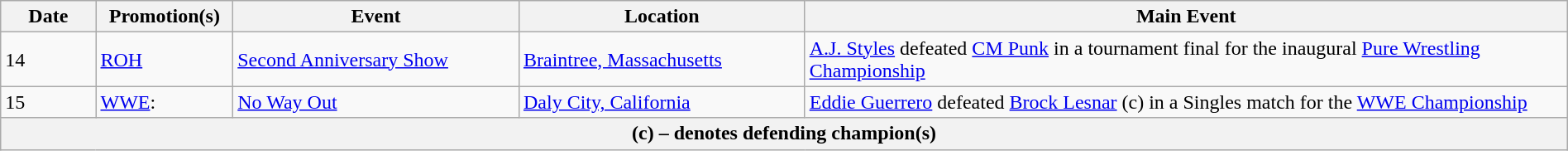<table class="wikitable" style="width:100%;">
<tr>
<th width="5%">Date</th>
<th width="5%">Promotion(s)</th>
<th width="15%">Event</th>
<th width="15%">Location</th>
<th width="40%">Main Event</th>
</tr>
<tr>
<td>14</td>
<td><a href='#'>ROH</a></td>
<td><a href='#'>Second Anniversary Show</a></td>
<td><a href='#'>Braintree, Massachusetts</a></td>
<td><a href='#'>A.J. Styles</a> defeated <a href='#'>CM Punk</a> in a tournament final for the inaugural <a href='#'>Pure Wrestling Championship</a></td>
</tr>
<tr>
<td>15</td>
<td><a href='#'>WWE</a>:<br></td>
<td><a href='#'>No Way Out</a></td>
<td><a href='#'>Daly City, California</a></td>
<td><a href='#'>Eddie Guerrero</a> defeated <a href='#'>Brock Lesnar</a> (c) in a Singles match for the <a href='#'>WWE Championship</a></td>
</tr>
<tr>
<th colspan="5">(c) – denotes defending champion(s)</th>
</tr>
</table>
